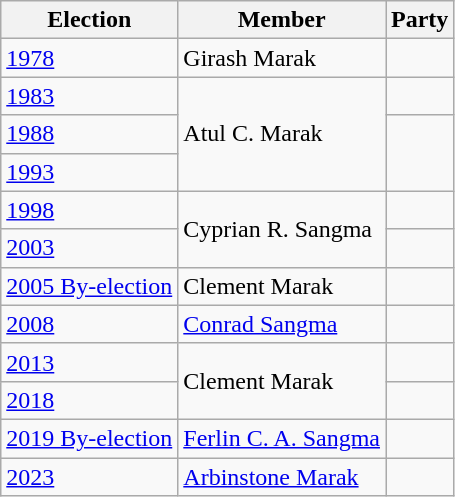<table class="wikitable sortable">
<tr>
<th>Election</th>
<th>Member</th>
<th colspan=2>Party</th>
</tr>
<tr>
<td><a href='#'>1978</a></td>
<td>Girash Marak</td>
<td></td>
</tr>
<tr>
<td><a href='#'>1983</a></td>
<td rowspan=3>Atul C. Marak</td>
<td></td>
</tr>
<tr>
<td><a href='#'>1988</a></td>
</tr>
<tr>
<td><a href='#'>1993</a></td>
</tr>
<tr>
<td><a href='#'>1998</a></td>
<td rowspan=2>Cyprian R. Sangma</td>
<td></td>
</tr>
<tr>
<td><a href='#'>2003</a></td>
<td></td>
</tr>
<tr>
<td><a href='#'>2005 By-election</a></td>
<td>Clement Marak</td>
<td></td>
</tr>
<tr>
<td><a href='#'>2008</a></td>
<td><a href='#'>Conrad Sangma</a></td>
<td></td>
</tr>
<tr>
<td><a href='#'>2013</a></td>
<td rowspan=2>Clement Marak</td>
<td></td>
</tr>
<tr>
<td><a href='#'>2018</a></td>
</tr>
<tr>
<td><a href='#'>2019 By-election</a></td>
<td><a href='#'>Ferlin C. A. Sangma</a></td>
<td></td>
</tr>
<tr>
<td><a href='#'>2023</a></td>
<td><a href='#'>Arbinstone Marak</a></td>
</tr>
</table>
